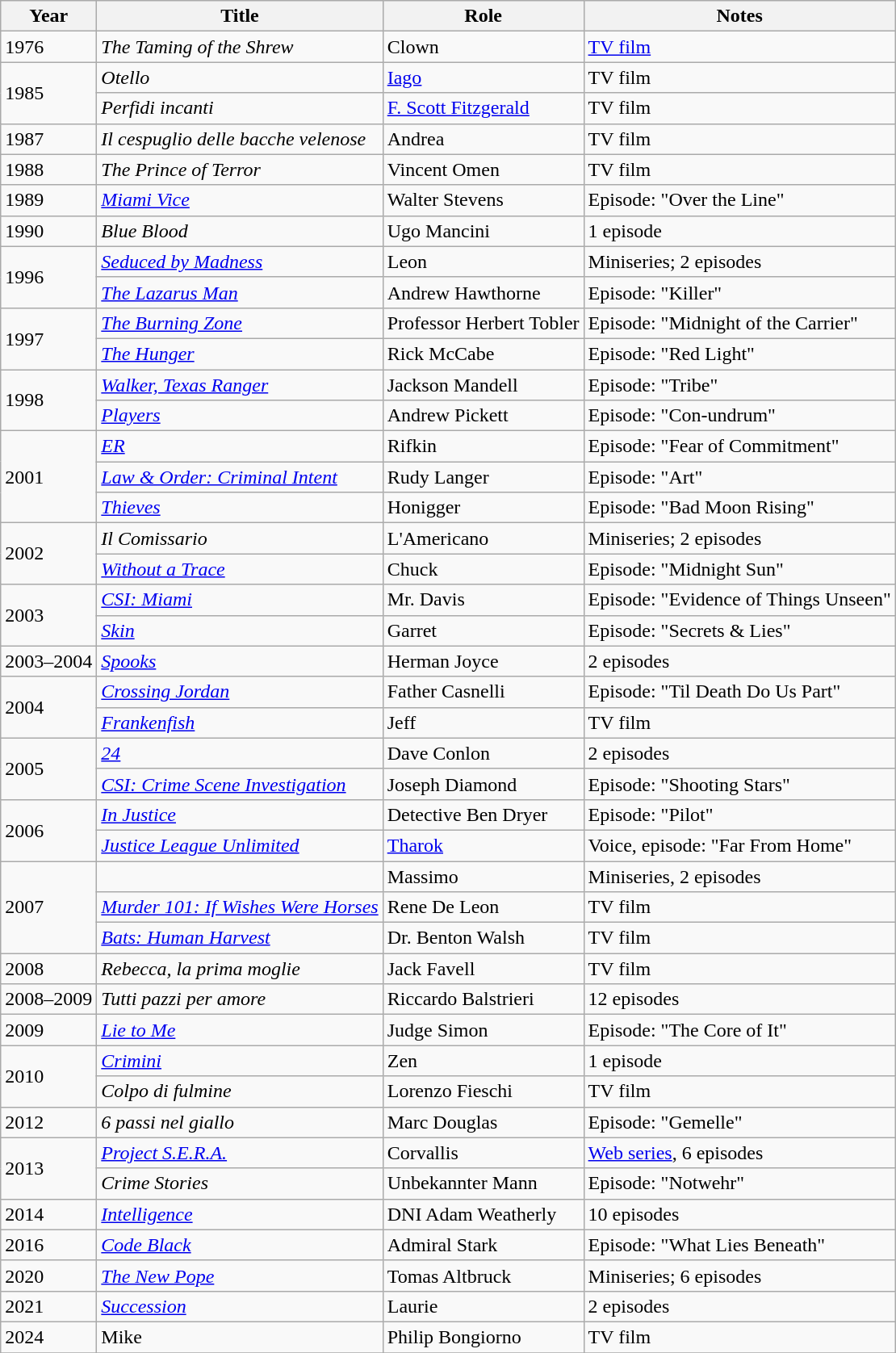<table class="wikitable sortable">
<tr>
<th>Year</th>
<th>Title</th>
<th>Role</th>
<th class="unsortable">Notes</th>
</tr>
<tr>
<td>1976</td>
<td><em>The Taming of the Shrew</em></td>
<td>Clown</td>
<td><a href='#'>TV film</a></td>
</tr>
<tr>
<td rowspan="2">1985</td>
<td><em>Otello</em></td>
<td><a href='#'>Iago</a></td>
<td>TV film</td>
</tr>
<tr>
<td><em>Perfidi incanti</em></td>
<td><a href='#'>F. Scott Fitzgerald</a></td>
<td>TV film</td>
</tr>
<tr>
<td>1987</td>
<td><em>Il cespuglio delle bacche velenose</em></td>
<td>Andrea</td>
<td>TV film</td>
</tr>
<tr>
<td>1988</td>
<td><em>The Prince of Terror</em></td>
<td>Vincent Omen</td>
<td>TV film</td>
</tr>
<tr>
<td>1989</td>
<td><em><a href='#'>Miami Vice</a></em></td>
<td>Walter Stevens</td>
<td>Episode: "Over the Line"</td>
</tr>
<tr>
<td>1990</td>
<td><em>Blue Blood</em></td>
<td>Ugo Mancini</td>
<td>1 episode</td>
</tr>
<tr>
<td rowspan="2">1996</td>
<td><em><a href='#'>Seduced by Madness</a></em></td>
<td>Leon</td>
<td>Miniseries; 2 episodes</td>
</tr>
<tr>
<td><em><a href='#'>The Lazarus Man</a></em></td>
<td>Andrew Hawthorne</td>
<td>Episode: "Killer"</td>
</tr>
<tr>
<td rowspan="2">1997</td>
<td><em><a href='#'>The Burning Zone</a></em></td>
<td>Professor Herbert Tobler</td>
<td>Episode: "Midnight of the Carrier"</td>
</tr>
<tr>
<td><a href='#'><em>The Hunger</em></a></td>
<td>Rick McCabe</td>
<td>Episode: "Red Light"</td>
</tr>
<tr>
<td rowspan="2">1998</td>
<td><em><a href='#'>Walker, Texas Ranger</a></em></td>
<td>Jackson Mandell</td>
<td>Episode: "Tribe"</td>
</tr>
<tr>
<td><a href='#'><em>Players</em></a></td>
<td>Andrew Pickett</td>
<td>Episode: "Con-undrum"</td>
</tr>
<tr>
<td rowspan="3">2001</td>
<td><a href='#'><em>ER</em></a></td>
<td>Rifkin</td>
<td>Episode: "Fear of Commitment"</td>
</tr>
<tr>
<td><em><a href='#'>Law & Order: Criminal Intent</a></em></td>
<td>Rudy Langer</td>
<td>Episode: "Art"</td>
</tr>
<tr>
<td><a href='#'><em>Thieves</em></a></td>
<td>Honigger</td>
<td>Episode: "Bad Moon Rising"</td>
</tr>
<tr>
<td rowspan="2">2002</td>
<td><em>Il Comissario</em></td>
<td>L'Americano</td>
<td>Miniseries; 2 episodes</td>
</tr>
<tr>
<td><em><a href='#'>Without a Trace</a></em></td>
<td>Chuck</td>
<td>Episode: "Midnight Sun"</td>
</tr>
<tr>
<td rowspan="2">2003</td>
<td><em><a href='#'>CSI: Miami</a></em></td>
<td>Mr. Davis</td>
<td>Episode: "Evidence of Things Unseen"</td>
</tr>
<tr>
<td><a href='#'><em>Skin</em></a></td>
<td>Garret</td>
<td>Episode: "Secrets & Lies"</td>
</tr>
<tr>
<td>2003–2004</td>
<td><a href='#'><em>Spooks</em></a></td>
<td>Herman Joyce</td>
<td>2 episodes</td>
</tr>
<tr>
<td rowspan="2">2004</td>
<td><em><a href='#'>Crossing Jordan</a></em></td>
<td>Father Casnelli</td>
<td>Episode: "Til Death Do Us Part"</td>
</tr>
<tr>
<td><em><a href='#'>Frankenfish</a></em></td>
<td>Jeff</td>
<td>TV film</td>
</tr>
<tr>
<td rowspan="2">2005</td>
<td><a href='#'><em>24</em></a></td>
<td>Dave Conlon</td>
<td>2 episodes</td>
</tr>
<tr>
<td><em><a href='#'>CSI: Crime Scene Investigation</a></em></td>
<td>Joseph Diamond</td>
<td>Episode: "Shooting Stars"</td>
</tr>
<tr>
<td rowspan="2">2006</td>
<td><em><a href='#'>In Justice</a></em></td>
<td>Detective Ben Dryer</td>
<td>Episode: "Pilot"</td>
</tr>
<tr>
<td><em><a href='#'>Justice League Unlimited</a></em></td>
<td><a href='#'>Tharok</a></td>
<td>Voice, episode: "Far From Home"</td>
</tr>
<tr>
<td rowspan="3">2007</td>
<td><em></em></td>
<td>Massimo</td>
<td>Miniseries, 2 episodes</td>
</tr>
<tr>
<td><a href='#'><em>Murder 101: If Wishes Were Horses</em></a></td>
<td>Rene De Leon</td>
<td>TV film</td>
</tr>
<tr>
<td><em><a href='#'>Bats: Human Harvest</a></em></td>
<td>Dr. Benton Walsh</td>
<td>TV film</td>
</tr>
<tr>
<td>2008</td>
<td><em>Rebecca, la prima moglie</em></td>
<td>Jack Favell</td>
<td>TV film</td>
</tr>
<tr>
<td>2008–2009</td>
<td><em>Tutti pazzi per amore</em></td>
<td>Riccardo Balstrieri</td>
<td>12 episodes</td>
</tr>
<tr>
<td>2009</td>
<td><em><a href='#'>Lie to Me</a></em></td>
<td>Judge Simon</td>
<td>Episode: "The Core of It"</td>
</tr>
<tr>
<td rowspan="2">2010</td>
<td><em><a href='#'>Crimini</a></em></td>
<td>Zen</td>
<td>1 episode</td>
</tr>
<tr>
<td><em>Colpo di fulmine</em></td>
<td>Lorenzo Fieschi</td>
<td>TV film</td>
</tr>
<tr>
<td>2012</td>
<td><em>6 passi nel giallo</em></td>
<td>Marc Douglas</td>
<td>Episode: "Gemelle"</td>
</tr>
<tr>
<td rowspan="2">2013</td>
<td><em><a href='#'>Project S.E.R.A.</a></em></td>
<td>Corvallis</td>
<td><a href='#'>Web series</a>, 6 episodes</td>
</tr>
<tr>
<td><em>Crime Stories</em></td>
<td>Unbekannter Mann</td>
<td>Episode: "Notwehr"</td>
</tr>
<tr>
<td>2014</td>
<td><a href='#'><em>Intelligence</em></a></td>
<td>DNI Adam Weatherly</td>
<td>10 episodes</td>
</tr>
<tr>
<td>2016</td>
<td><a href='#'><em>Code Black</em></a></td>
<td>Admiral Stark</td>
<td>Episode: "What Lies Beneath"</td>
</tr>
<tr>
<td>2020</td>
<td><em><a href='#'>The New Pope</a></em></td>
<td>Tomas Altbruck</td>
<td>Miniseries; 6 episodes</td>
</tr>
<tr>
<td>2021</td>
<td><em><a href='#'>Succession</a></em></td>
<td>Laurie</td>
<td>2 episodes</td>
</tr>
<tr>
<td>2024</td>
<td>Mike</td>
<td>Philip Bongiorno</td>
<td>TV film</td>
</tr>
<tr>
</tr>
</table>
